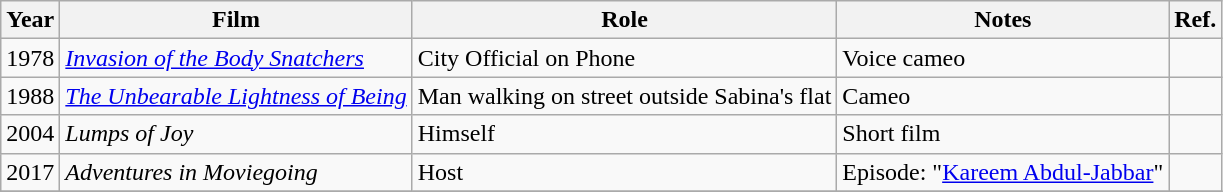<table class="wikitable sortable">
<tr>
<th>Year</th>
<th>Film</th>
<th>Role</th>
<th>Notes</th>
<th class=unsortable>Ref.</th>
</tr>
<tr>
<td>1978</td>
<td><em><a href='#'>Invasion of the Body Snatchers</a></em></td>
<td>City Official on Phone</td>
<td>Voice cameo</td>
<td></td>
</tr>
<tr>
<td>1988</td>
<td><em><a href='#'>The Unbearable Lightness of Being</a></em></td>
<td>Man walking on street outside Sabina's flat</td>
<td>Cameo</td>
<td></td>
</tr>
<tr>
<td>2004</td>
<td><em>Lumps of Joy</em></td>
<td>Himself</td>
<td>Short film</td>
<td></td>
</tr>
<tr>
<td>2017</td>
<td><em>Adventures in Moviegoing</em></td>
<td>Host</td>
<td>Episode: "<a href='#'>Kareem Abdul-Jabbar</a>"</td>
<td></td>
</tr>
<tr>
</tr>
</table>
